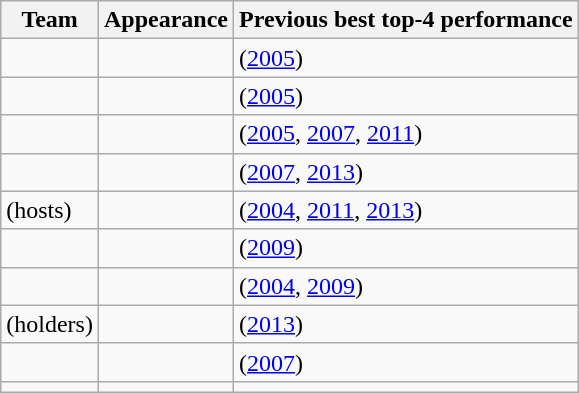<table class="wikitable sortable" style="text-align: left;">
<tr>
<th>Team</th>
<th>Appearance</th>
<th>Previous best top-4 performance</th>
</tr>
<tr>
<td></td>
<td></td>
<td> (<a href='#'>2005</a>)</td>
</tr>
<tr>
<td></td>
<td></td>
<td> (<a href='#'>2005</a>)</td>
</tr>
<tr>
<td></td>
<td></td>
<td> (<a href='#'>2005</a>, <a href='#'>2007</a>, <a href='#'>2011</a>)</td>
</tr>
<tr>
<td></td>
<td></td>
<td> (<a href='#'>2007</a>, <a href='#'>2013</a>)</td>
</tr>
<tr>
<td> (hosts)</td>
<td></td>
<td> (<a href='#'>2004</a>, <a href='#'>2011</a>, <a href='#'>2013</a>)</td>
</tr>
<tr>
<td></td>
<td></td>
<td> (<a href='#'>2009</a>)</td>
</tr>
<tr>
<td></td>
<td></td>
<td> (<a href='#'>2004</a>, <a href='#'>2009</a>)</td>
</tr>
<tr>
<td> (holders)</td>
<td></td>
<td> (<a href='#'>2013</a>)</td>
</tr>
<tr>
<td></td>
<td></td>
<td> (<a href='#'>2007</a>)</td>
</tr>
<tr>
<td></td>
<td></td>
<td></td>
</tr>
</table>
